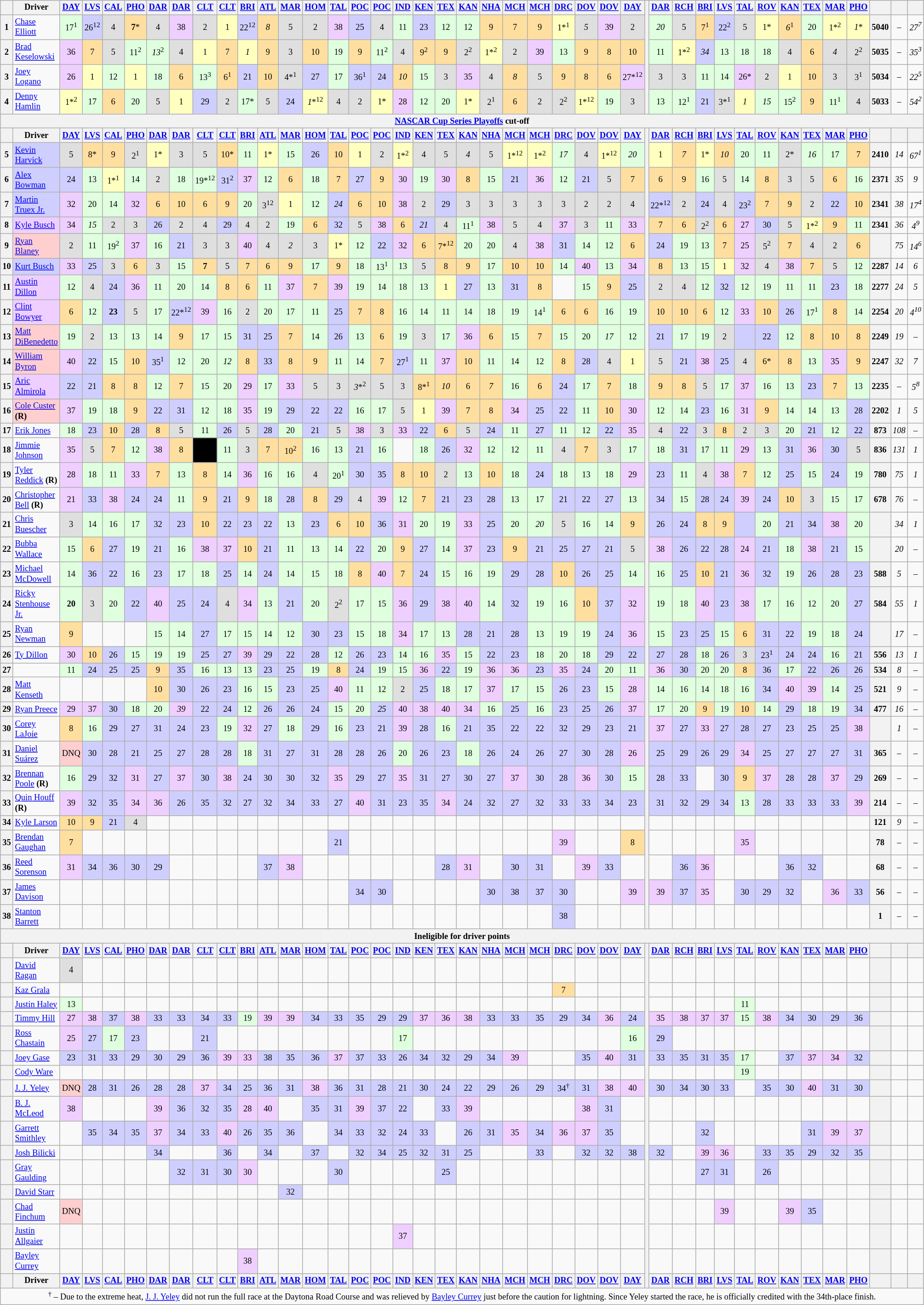<table class="wikitable" style="font-size:77%; text-align:center">
<tr>
<th></th>
<th>Driver</th>
<th><a href='#'>DAY</a></th>
<th><a href='#'>LVS</a></th>
<th><a href='#'>CAL</a></th>
<th><a href='#'>PHO</a></th>
<th><a href='#'>DAR</a></th>
<th><a href='#'>DAR</a></th>
<th><a href='#'>CLT</a></th>
<th><a href='#'>CLT</a></th>
<th><a href='#'>BRI</a></th>
<th><a href='#'>ATL</a></th>
<th><a href='#'>MAR</a></th>
<th><a href='#'>HOM</a></th>
<th><a href='#'>TAL</a></th>
<th><a href='#'>POC</a></th>
<th><a href='#'>POC</a></th>
<th><a href='#'>IND</a></th>
<th><a href='#'>KEN</a></th>
<th><a href='#'>TEX</a></th>
<th><a href='#'>KAN</a></th>
<th><a href='#'>NHA</a></th>
<th><a href='#'>MCH</a></th>
<th><a href='#'>MCH</a></th>
<th><a href='#'>DRC</a></th>
<th><a href='#'>DOV</a></th>
<th><a href='#'>DOV</a></th>
<th><a href='#'>DAY</a></th>
<th rowspan=5></th>
<th><a href='#'>DAR</a></th>
<th><a href='#'>RCH</a></th>
<th><a href='#'>BRI</a></th>
<th><a href='#'>LVS</a></th>
<th><a href='#'>TAL</a></th>
<th><a href='#'>ROV</a></th>
<th><a href='#'>KAN</a></th>
<th><a href='#'>TEX</a></th>
<th><a href='#'>MAR</a></th>
<th><a href='#'>PHO</a></th>
<th></th>
<th></th>
<th></th>
</tr>
<tr>
<th>1</th>
<td style="text-align:left;"><a href='#'>Chase Elliott</a></td>
<td style="background:#dfffdf;">17<sup>1</sup></td>
<td style="background:#cfcfff;">26<sup>12</sup></td>
<td style="background:#dfdfdf;">4</td>
<td style="background:#ffdf9f;"><strong>7</strong>*</td>
<td style="background:#dfdfdf;">4</td>
<td style="background:#efcfff;">38</td>
<td style="background:#dfdfdf;">2</td>
<td style="background:#ffffbf;">1</td>
<td style="background:#cfcfff;">22<sup>12</sup></td>
<td style="background:#ffdf9f;"><em>8</em></td>
<td style="background:#dfdfdf;">5</td>
<td style="background:#dfdfdf;">2</td>
<td style="background:#efcfff;">38</td>
<td style="background:#cfcfff;">25</td>
<td style="background:#dfdfdf;">4</td>
<td style="background:#dfffdf;">11</td>
<td style="background:#cfcfff;">23</td>
<td style="background:#dfffdf;">12</td>
<td style="background:#dfffdf;">12</td>
<td style="background:#ffdf9f;">9</td>
<td style="background:#ffdf9f;">7</td>
<td style="background:#ffdf9f;">9</td>
<td style="background:#ffffbf;">1*<sup>1</sup></td>
<td style="background:#dfdfdf;"><em>5</em></td>
<td style="background:#efcfff;">39</td>
<td style="background:#dfdfdf;">2</td>
<td style="background:#dfffdf;"><em>20</em></td>
<td style="background:#dfdfdf;">5</td>
<td style="background:#ffdf9f;">7<sup>1</sup></td>
<td style="background:#cfcfff;">22<sup>2</sup></td>
<td style="background:#dfdfdf;">5</td>
<td style="background:#ffffbf;">1*</td>
<td style="background:#ffdf9f;"><em>6</em><sup>1</sup></td>
<td style="background:#dfffdf;">20</td>
<td style="background:#ffffbf;">1*<sup>2</sup></td>
<td style="background:#ffffbf;"><em>1</em>*</td>
<th>5040</th>
<td><em>–</em></td>
<td><em>27<sup>7</sup></em></td>
</tr>
<tr>
<th>2</th>
<td style="text-align:left;"><a href='#'>Brad Keselowski</a></td>
<td style="background:#efcfff;">36</td>
<td style="background:#ffdf9f;">7</td>
<td style="background:#dfdfdf;">5</td>
<td style="background:#dfffdf;">11<sup>2</sup></td>
<td style="background:#dfffdf;"><em>13</em><sup>2</sup></td>
<td style="background:#dfdfdf;">4</td>
<td style="background:#ffffbf;">1</td>
<td style="background:#ffdf9f;">7</td>
<td style="background:#ffffbf;"><em>1</em></td>
<td style="background:#ffdf9f;">9</td>
<td style="background:#dfdfdf;">3</td>
<td style="background:#ffdf9f;">10</td>
<td style="background:#dfffdf;">19</td>
<td style="background:#ffdf9f;">9</td>
<td style="background:#dfffdf;">11<sup>2</sup></td>
<td style="background:#dfdfdf;">4</td>
<td style="background:#ffdf9f;">9<sup>2</sup></td>
<td style="background:#ffdf9f;">9</td>
<td style="background:#dfdfdf;">2<sup>2</sup></td>
<td style="background:#ffffbf;">1*<sup>2</sup></td>
<td style="background:#dfdfdf;">2</td>
<td style="background:#efcfff;">39</td>
<td style="background:#dfffdf;">13</td>
<td style="background:#ffdf9f;">9</td>
<td style="background:#ffdf9f;">8</td>
<td style="background:#ffdf9f;">10</td>
<td style="background:#dfffdf;">11</td>
<td style="background:#ffffbf;">1*<sup>2</sup></td>
<td style="background:#cfcfff;"><em>34</em></td>
<td style="background:#dfffdf;">13</td>
<td style="background:#dfffdf;">18</td>
<td style="background:#dfffdf;">18</td>
<td style="background:#dfdfdf;">4</td>
<td style="background:#ffdf9f;">6</td>
<td style="background:#dfdfdf;"><em>4</em></td>
<td style="background:#dfdfdf;">2<sup>2</sup></td>
<th>5035</th>
<td><em>–</em></td>
<td><em>35<sup>3</sup></em></td>
</tr>
<tr>
<th>3</th>
<td style="text-align:left;"><a href='#'>Joey Logano</a></td>
<td style="background:#efcfff;">26</td>
<td style="background:#ffffbf;">1</td>
<td style="background:#dfffdf;">12</td>
<td style="background:#ffffbf;">1</td>
<td style="background:#dfffdf;">18</td>
<td style="background:#ffdf9f;">6</td>
<td style="background:#dfffdf;">13<sup>3</sup></td>
<td style="background:#ffdf9f;">6<sup>1</sup></td>
<td style="background:#cfcfff;">21</td>
<td style="background:#ffdf9f;">10</td>
<td style="background:#dfdfdf;">4*<sup>1</sup></td>
<td style="background:#cfcfff;">27</td>
<td style="background:#dfffdf;">17</td>
<td style="background:#cfcfff;">36<sup>1</sup></td>
<td style="background:#cfcfff;">24</td>
<td style="background:#ffdf9f;"><em>10</em></td>
<td style="background:#dfffdf;">15</td>
<td style="background:#dfdfdf;">3</td>
<td style="background:#efcfff;">35</td>
<td style="background:#dfdfdf;">4</td>
<td style="background:#ffdf9f;"><em>8</em></td>
<td style="background:#dfdfdf;">5</td>
<td style="background:#ffdf9f;">9</td>
<td style="background:#ffdf9f;">8</td>
<td style="background:#ffdf9f;">6</td>
<td style="background:#efcfff;">27*<sup>12</sup></td>
<td style="background:#dfdfdf;">3</td>
<td style="background:#dfdfdf;">3</td>
<td style="background:#dfffdf;">11</td>
<td style="background:#dfffdf;">14</td>
<td style="background:#efcfff;">26*</td>
<td style="background:#dfdfdf;">2</td>
<td style="background:#ffffbf;">1</td>
<td style="background:#ffdf9f;">10</td>
<td style="background:#dfdfdf;">3</td>
<td style="background:#dfdfdf;">3<sup>1</sup></td>
<th>5034</th>
<td><em>–</em></td>
<td><em>22<sup>5</sup></em></td>
</tr>
<tr>
<th>4</th>
<td style="text-align:left;"><a href='#'>Denny Hamlin</a></td>
<td style="background:#ffffbf;">1*<sup>2</sup></td>
<td style="background:#dfffdf;">17</td>
<td style="background:#ffdf9f;">6</td>
<td style="background:#dfffdf;">20</td>
<td style="background:#dfdfdf;">5</td>
<td style="background:#ffffbf;">1</td>
<td style="background:#cfcfff;">29</td>
<td style="background:#dfdfdf;">2</td>
<td style="background:#dfffdf;">17*</td>
<td style="background:#dfdfdf;">5</td>
<td style="background:#cfcfff;">24</td>
<td style="background:#ffffbf;"><em>1</em>*<sup>12</sup></td>
<td style="background:#dfdfdf;">4</td>
<td style="background:#dfdfdf;">2</td>
<td style="background:#ffffbf;">1*</td>
<td style="background:#efcfff;">28</td>
<td style="background:#dfffdf;">12</td>
<td style="background:#dfffdf;">20</td>
<td style="background:#ffffbf;">1*</td>
<td style="background:#dfdfdf;">2<sup>1</sup></td>
<td style="background:#ffdf9f;">6</td>
<td style="background:#dfdfdf;">2</td>
<td style="background:#dfdfdf;">2<sup>2</sup></td>
<td style="background:#ffffbf;">1*<sup>12</sup></td>
<td style="background:#dfffdf;">19</td>
<td style="background:#dfdfdf;">3</td>
<td style="background:#dfffdf;">13</td>
<td style="background:#dfffdf;">12<sup>1</sup></td>
<td style="background:#cfcfff;">21</td>
<td style="background:#dfdfdf;">3*<sup>1</sup></td>
<td style="background:#ffffbf;"><em>1</em></td>
<td style="background:#dfffdf;"><em>15</em></td>
<td style="background:#dfffdf;">15<sup>2</sup></td>
<td style="background:#ffdf9f;">9</td>
<td style="background:#dfffdf;">11<sup>1</sup></td>
<td style="background:#dfdfdf;">4</td>
<th>5033</th>
<td><em>–</em></td>
<td><em>54<sup>2</sup></em></td>
</tr>
<tr>
<th colspan="42"><a href='#'>NASCAR Cup Series Playoffs</a> cut-off</th>
</tr>
<tr>
<th></th>
<th>Driver</th>
<th><a href='#'>DAY</a></th>
<th><a href='#'>LVS</a></th>
<th><a href='#'>CAL</a></th>
<th><a href='#'>PHO</a></th>
<th><a href='#'>DAR</a></th>
<th><a href='#'>DAR</a></th>
<th><a href='#'>CLT</a></th>
<th><a href='#'>CLT</a></th>
<th><a href='#'>BRI</a></th>
<th><a href='#'>ATL</a></th>
<th><a href='#'>MAR</a></th>
<th><a href='#'>HOM</a></th>
<th><a href='#'>TAL</a></th>
<th><a href='#'>POC</a></th>
<th><a href='#'>POC</a></th>
<th><a href='#'>IND</a></th>
<th><a href='#'>KEN</a></th>
<th><a href='#'>TEX</a></th>
<th><a href='#'>KAN</a></th>
<th><a href='#'>NHA</a></th>
<th><a href='#'>MCH</a></th>
<th><a href='#'>MCH</a></th>
<th><a href='#'>DRC</a></th>
<th><a href='#'>DOV</a></th>
<th><a href='#'>DOV</a></th>
<th><a href='#'>DAY</a></th>
<th rowspan=35></th>
<th><a href='#'>DAR</a></th>
<th><a href='#'>RCH</a></th>
<th><a href='#'>BRI</a></th>
<th><a href='#'>LVS</a></th>
<th><a href='#'>TAL</a></th>
<th><a href='#'>ROV</a></th>
<th><a href='#'>KAN</a></th>
<th><a href='#'>TEX</a></th>
<th><a href='#'>MAR</a></th>
<th><a href='#'>PHO</a></th>
<th></th>
<th></th>
<th></th>
</tr>
<tr>
<th>5</th>
<td style="text-align:left;background:#cfcfff"><a href='#'>Kevin Harvick</a></td>
<td style="background:#dfdfdf;">5</td>
<td style="background:#ffdf9f;">8*</td>
<td style="background:#ffdf9f;">9</td>
<td style="background:#dfdfdf;">2<sup>1</sup></td>
<td style="background:#ffffbf;">1*</td>
<td style="background:#dfdfdf;">3</td>
<td style="background:#dfdfdf;">5</td>
<td style="background:#ffdf9f;">10*</td>
<td style="background:#dfffdf;">11</td>
<td style="background:#ffffbf;">1*</td>
<td style="background:#dfffdf;">15</td>
<td style="background:#cfcfff;">26</td>
<td style="background:#ffdf9f;">10</td>
<td style="background:#ffffbf;">1</td>
<td style="background:#dfdfdf;">2</td>
<td style="background:#ffffbf;">1*<sup>2</sup></td>
<td style="background:#dfdfdf;">4</td>
<td style="background:#dfdfdf;">5</td>
<td style="background:#dfdfdf;"><em>4</em></td>
<td style="background:#dfdfdf;">5</td>
<td style="background:#ffffbf;">1*<sup>12</sup></td>
<td style="background:#ffffbf;">1*<sup>2</sup></td>
<td style="background:#dfffdf;"><em>17</em></td>
<td style="background:#dfdfdf;">4</td>
<td style="background:#ffffbf;">1*<sup>12</sup></td>
<td style="background:#dfffdf;"><em>20</em></td>
<td style="background:#ffffbf;">1</td>
<td style="background:#ffdf9f;"><em>7</em></td>
<td style="background:#ffffbf;">1*</td>
<td style="background:#ffdf9f;"><em>10</em></td>
<td style="background:#dfffdf;">20</td>
<td style="background:#dfffdf;">11</td>
<td style="background:#dfdfdf;">2*</td>
<td style="background:#dfffdf;"><em>16</em></td>
<td style="background:#dfffdf;">17</td>
<td style="background:#ffdf9f;">7</td>
<th>2410</th>
<td><em>14</em></td>
<td><em>67<sup>1</sup></em></td>
</tr>
<tr>
<th>6</th>
<td style="text-align:left;background:#cfcfff"><a href='#'>Alex Bowman</a></td>
<td style="background:#cfcfff;">24</td>
<td style="background:#dfffdf;">13</td>
<td style="background:#ffffbf;">1*<sup>1</sup></td>
<td style="background:#dfffdf;">14</td>
<td style="background:#dfdfdf;">2</td>
<td style="background:#dfffdf;">18</td>
<td style="background:#dfffdf;">19*<sup>12</sup></td>
<td style="background:#cfcfff;">31<sup>2</sup></td>
<td style="background:#efcfff;">37</td>
<td style="background:#dfffdf;">12</td>
<td style="background:#ffdf9f;">6</td>
<td style="background:#dfffdf;">18</td>
<td style="background:#ffdf9f;">7</td>
<td style="background:#cfcfff;">27</td>
<td style="background:#ffdf9f;">9</td>
<td style="background:#efcfff;">30</td>
<td style="background:#dfffdf;">19</td>
<td style="background:#efcfff;">30</td>
<td style="background:#ffdf9f;">8</td>
<td style="background:#dfffdf;">15</td>
<td style="background:#cfcfff;">21</td>
<td style="background:#efcfff;">36</td>
<td style="background:#dfffdf;">12</td>
<td style="background:#cfcfff;">21</td>
<td style="background:#dfdfdf;">5</td>
<td style="background:#ffdf9f;">7</td>
<td style="background:#ffdf9f;">6</td>
<td style="background:#ffdf9f;">9</td>
<td style="background:#dfffdf;">16</td>
<td style="background:#dfdfdf;">5</td>
<td style="background:#dfffdf;">14</td>
<td style="background:#ffdf9f;">8</td>
<td style="background:#dfdfdf;">3</td>
<td style="background:#dfdfdf;">5</td>
<td style="background:#ffdf9f;">6</td>
<td style="background:#dfffdf;">16</td>
<th>2371</th>
<td><em>35</em></td>
<td><em>9</em></td>
</tr>
<tr>
<th>7</th>
<td style="text-align:left;background:#cfcfff"><a href='#'>Martin Truex Jr.</a></td>
<td style="background:#efcfff;">32</td>
<td style="background:#dfffdf;">20</td>
<td style="background:#dfffdf;">14</td>
<td style="background:#efcfff;">32</td>
<td style="background:#ffdf9f;">6</td>
<td style="background:#ffdf9f;">10</td>
<td style="background:#ffdf9f;">6</td>
<td style="background:#ffdf9f;">9</td>
<td style="background:#dfffdf;">20</td>
<td style="background:#dfdfdf;">3<sup>12</sup></td>
<td style="background:#ffffbf;">1</td>
<td style="background:#dfffdf;">12</td>
<td style="background:#cfcfff;"><em>24</em></td>
<td style="background:#ffdf9f;">6</td>
<td style="background:#ffdf9f;">10</td>
<td style="background:#efcfff;">38</td>
<td style="background:#dfdfdf;">2</td>
<td style="background:#cfcfff;">29</td>
<td style="background:#dfdfdf;">3</td>
<td style="background:#dfdfdf;">3</td>
<td style="background:#dfdfdf;">3</td>
<td style="background:#dfdfdf;">3</td>
<td style="background:#dfdfdf;">3</td>
<td style="background:#dfdfdf;">2</td>
<td style="background:#dfdfdf;">2</td>
<td style="background:#dfdfdf;">4</td>
<td style="background:#cfcfff;">22*<sup>12</sup></td>
<td style="background:#dfdfdf;">2</td>
<td style="background:#cfcfff;">24</td>
<td style="background:#dfdfdf;">4</td>
<td style="background:#cfcfff;">23<sup>2</sup></td>
<td style="background:#ffdf9f;">7</td>
<td style="background:#ffdf9f;">9</td>
<td style="background:#dfdfdf;">2</td>
<td style="background:#cfcfff;">22</td>
<td style="background:#ffdf9f;">10</td>
<th>2341</th>
<td><em>38</em></td>
<td><em>17<sup>4</sup></em></td>
</tr>
<tr>
<th>8</th>
<td style="text-align:left;background:#efcfff"><a href='#'>Kyle Busch</a></td>
<td style="background:#efcfff;">34</td>
<td style="background:#dfffdf;"><em>15</em></td>
<td style="background:#dfdfdf;">2</td>
<td style="background:#dfdfdf;">3</td>
<td style="background:#cfcfff;">26</td>
<td style="background:#dfdfdf;">2</td>
<td style="background:#dfdfdf;">4</td>
<td style="background:#cfcfff;">29</td>
<td style="background:#dfdfdf;">4</td>
<td style="background:#dfdfdf;">2</td>
<td style="background:#dfffdf;">19</td>
<td style="background:#ffdf9f;">6</td>
<td style="background:#cfcfff;">32</td>
<td style="background:#dfdfdf;">5</td>
<td style="background:#efcfff;">38</td>
<td style="background:#ffdf9f;">6</td>
<td style="background:#cfcfff;"><em>21</em></td>
<td style="background:#dfdfdf;">4</td>
<td style="background:#dfffdf;">11<sup>1</sup></td>
<td style="background:#efcfff;">38</td>
<td style="background:#dfdfdf;">5</td>
<td style="background:#dfdfdf;">4</td>
<td style="background:#efcfff;">37</td>
<td style="background:#dfdfdf;">3</td>
<td style="background:#dfffdf;">11</td>
<td style="background:#efcfff;">33</td>
<td style="background:#ffdf9f;">7</td>
<td style="background:#ffdf9f;">6</td>
<td style="background:#dfdfdf;">2<sup>2</sup></td>
<td style="background:#ffdf9f;">6</td>
<td style="background:#efcfff;">27</td>
<td style="background:#cfcfff;">30</td>
<td style="background:#dfdfdf;">5</td>
<td style="background:#ffffbf;">1*<sup>2</sup></td>
<td style="background:#ffdf9f;">9</td>
<td style="background:#dfffdf;">11</td>
<th>2341</th>
<td><em>36</em></td>
<td><em>4<sup>9</sup></em></td>
</tr>
<tr>
<th>9</th>
<td style="text-align:left;background:#ffcfcf"><a href='#'>Ryan Blaney</a></td>
<td style="background:#dfdfdf;">2</td>
<td style="background:#dfffdf;">11</td>
<td style="background:#dfffdf;">19<sup>2</sup></td>
<td style="background:#efcfff;">37</td>
<td style="background:#dfffdf;">16</td>
<td style="background:#cfcfff;">21</td>
<td style="background:#dfdfdf;">3</td>
<td style="background:#dfdfdf;">3</td>
<td style="background:#efcfff;">40</td>
<td style="background:#dfdfdf;">4</td>
<td style="background:#dfdfdf;"><em>2</em></td>
<td style="background:#dfdfdf;">3</td>
<td style="background:#ffffbf;">1*</td>
<td style="background:#dfffdf;">12</td>
<td style="background:#cfcfff;">22</td>
<td style="background:#efcfff;">32</td>
<td style="background:#ffdf9f;">6</td>
<td style="background:#ffdf9f;">7*<sup>12</sup></td>
<td style="background:#dfffdf;">20</td>
<td style="background:#dfffdf;">20</td>
<td style="background:#dfdfdf;">4</td>
<td style="background:#efcfff;">38</td>
<td style="background:#cfcfff;">31</td>
<td style="background:#dfffdf;">14</td>
<td style="background:#dfffdf;">12</td>
<td style="background:#ffdf9f;">6</td>
<td style="background:#cfcfff;">24</td>
<td style="background:#dfffdf;">19</td>
<td style="background:#dfffdf;">13</td>
<td style="background:#ffdf9f;">7</td>
<td style="background:#efcfff;">25</td>
<td style="background:#dfdfdf;">5<sup>2</sup></td>
<td style="background:#ffdf9f;">7</td>
<td style="background:#dfdfdf;">4</td>
<td style="background:#dfdfdf;">2</td>
<td style="background:#ffdf9f;">6</td>
<th></th>
<td><em>75</em></td>
<td><em>14<sup>6</sup></em></td>
</tr>
<tr>
<th>10</th>
<td style="text-align:left;background:#cfcfff"><a href='#'>Kurt Busch</a></td>
<td style="background:#efcfff;">33</td>
<td style="background:#cfcfff;">25</td>
<td style="background:#dfdfdf;">3</td>
<td style="background:#ffdf9f;">6</td>
<td style="background:#dfdfdf;">3</td>
<td style="background:#dfffdf;">15</td>
<td style="background:#ffdf9f;"><strong>7</strong></td>
<td style="background:#dfdfdf;">5</td>
<td style="background:#ffdf9f;">7</td>
<td style="background:#ffdf9f;">6</td>
<td style="background:#ffdf9f;">9</td>
<td style="background:#dfffdf;">17</td>
<td style="background:#ffdf9f;">9</td>
<td style="background:#dfffdf;">18</td>
<td style="background:#dfffdf;">13<sup>1</sup></td>
<td style="background:#dfffdf;">13</td>
<td style="background:#dfdfdf;">5</td>
<td style="background:#ffdf9f;">8</td>
<td style="background:#ffdf9f;">9</td>
<td style="background:#dfffdf;">17</td>
<td style="background:#ffdf9f;">10</td>
<td style="background:#ffdf9f;">10</td>
<td style="background:#dfffdf;">14</td>
<td style="background:#efcfff;">40</td>
<td style="background:#dfffdf;">13</td>
<td style="background:#efcfff;">34</td>
<td style="background:#ffdf9f;">8</td>
<td style="background:#dfffdf;">13</td>
<td style="background:#dfffdf;">15</td>
<td style="background:#ffffbf;">1</td>
<td style="background:#efcfff;">32</td>
<td style="background:#dfdfdf;">4</td>
<td style="background:#efcfff;">38</td>
<td style="background:#ffdf9f;">7</td>
<td style="background:#dfdfdf;">5</td>
<td style="background:#dfffdf;">12</td>
<th>2287</th>
<td><em>14</em></td>
<td><em>6</em></td>
</tr>
<tr>
<th>11</th>
<td style="text-align:left;background:#efcfff"><a href='#'>Austin Dillon</a></td>
<td style="background:#dfffdf;">12</td>
<td style="background:#dfdfdf;">4</td>
<td style="background:#cfcfff;">24</td>
<td style="background:#efcfff;">36</td>
<td style="background:#dfffdf;">11</td>
<td style="background:#dfffdf;">20</td>
<td style="background:#dfffdf;">14</td>
<td style="background:#ffdf9f;">8</td>
<td style="background:#ffdf9f;">6</td>
<td style="background:#dfffdf;">11</td>
<td style="background:#efcfff;">37</td>
<td style="background:#ffdf9f;">7</td>
<td style="background:#efcfff;">39</td>
<td style="background:#dfffdf;">19</td>
<td style="background:#dfffdf;">14</td>
<td style="background:#dfffdf;">18</td>
<td style="background:#dfffdf;">13</td>
<td style="background:#ffffbf;">1</td>
<td style="background:#cfcfff;">27</td>
<td style="background:#dfffdf;">13</td>
<td style="background:#cfcfff;">31</td>
<td style="background:#ffdf9f;">8</td>
<td></td>
<td style="background:#dfffdf;">15</td>
<td style="background:#ffdf9f;">9</td>
<td style="background:#cfcfff;">25</td>
<td style="background:#dfdfdf;">2</td>
<td style="background:#dfdfdf;">4</td>
<td style="background:#dfffdf;">12</td>
<td style="background:#cfcfff;">32</td>
<td style="background:#dfffdf;">12</td>
<td style="background:#dfffdf;">19</td>
<td style="background:#dfffdf;">11</td>
<td style="background:#dfffdf;">11</td>
<td style="background:#cfcfff;">23</td>
<td style="background:#dfffdf;">18</td>
<th>2277</th>
<td><em>24</em></td>
<td><em>5</em></td>
</tr>
<tr>
<th>12</th>
<td style="text-align:left;background:#efcfff"><a href='#'>Clint Bowyer</a></td>
<td style="background:#ffdf9f;">6</td>
<td style="background:#dfffdf;">12</td>
<td style="background:#cfcfff;"><strong>23</strong></td>
<td style="background:#dfdfdf;">5</td>
<td style="background:#dfffdf;">17</td>
<td style="background:#cfcfff;">22*<sup>12</sup></td>
<td style="background:#efcfff;">39</td>
<td style="background:#dfffdf;">16</td>
<td style="background:#dfdfdf;">2</td>
<td style="background:#dfffdf;">20</td>
<td style="background:#dfffdf;">17</td>
<td style="background:#dfffdf;">11</td>
<td style="background:#cfcfff;">25</td>
<td style="background:#ffdf9f;">7</td>
<td style="background:#ffdf9f;">8</td>
<td style="background:#dfffdf;">16</td>
<td style="background:#dfffdf;">14</td>
<td style="background:#dfffdf;">11</td>
<td style="background:#dfffdf;">14</td>
<td style="background:#dfffdf;">18</td>
<td style="background:#dfffdf;">19</td>
<td style="background:#dfffdf;">14<sup>1</sup></td>
<td style="background:#ffdf9f;">6</td>
<td style="background:#ffdf9f;">6</td>
<td style="background:#dfffdf;">16</td>
<td style="background:#dfffdf;">19</td>
<td style="background:#ffdf9f;">10</td>
<td style="background:#ffdf9f;">10</td>
<td style="background:#ffdf9f;">6</td>
<td style="background:#dfffdf;">12</td>
<td style="background:#efcfff;">33</td>
<td style="background:#ffdf9f;">10</td>
<td style="background:#cfcfff;">26</td>
<td style="background:#dfffdf;">17<sup>1</sup></td>
<td style="background:#ffdf9f;">8</td>
<td style="background:#dfffdf;">14</td>
<th>2254</th>
<td><em>20</em></td>
<td><em>4<sup>10</sup></em></td>
</tr>
<tr>
<th>13</th>
<td style="text-align:left;background:#ffcfcf"><a href='#'>Matt DiBenedetto</a></td>
<td style="background:#dfffdf;">19</td>
<td style="background:#dfdfdf;">2</td>
<td style="background:#dfffdf;">13</td>
<td style="background:#dfffdf;">13</td>
<td style="background:#dfffdf;">14</td>
<td style="background:#ffdf9f;">9</td>
<td style="background:#dfffdf;">17</td>
<td style="background:#dfffdf;">15</td>
<td style="background:#cfcfff;">31</td>
<td style="background:#cfcfff;">25</td>
<td style="background:#ffdf9f;">7</td>
<td style="background:#dfffdf;">14</td>
<td style="background:#cfcfff;">26</td>
<td style="background:#dfffdf;">13</td>
<td style="background:#ffdf9f;">6</td>
<td style="background:#dfffdf;">19</td>
<td style="background:#dfdfdf;">3</td>
<td style="background:#dfffdf;">17</td>
<td style="background:#efcfff;">36</td>
<td style="background:#ffdf9f;">6</td>
<td style="background:#dfffdf;">15</td>
<td style="background:#ffdf9f;">7</td>
<td style="background:#dfffdf;">15</td>
<td style="background:#dfffdf;">20</td>
<td style="background:#dfffdf;"><em>17</em></td>
<td style="background:#dfffdf;">12</td>
<td style="background:#cfcfff;">21</td>
<td style="background:#dfffdf;">17</td>
<td style="background:#dfffdf;">19</td>
<td style="background:#dfdfdf;">2</td>
<td style="background:#cfcfff;"></td>
<td style="background:#cfcfff;">22</td>
<td style="background:#dfffdf;">12</td>
<td style="background:#ffdf9f;">8</td>
<td style="background:#ffdf9f;">10</td>
<td style="background:#ffdf9f;">8</td>
<th>2249</th>
<td><em>19</em></td>
<td><em>–</em></td>
</tr>
<tr>
<th>14</th>
<td style="text-align:left;background:#ffcfcf"><a href='#'>William Byron</a></td>
<td style="background:#efcfff;">40</td>
<td style="background:#cfcfff;">22</td>
<td style="background:#dfffdf;">15</td>
<td style="background:#ffdf9f;">10</td>
<td style="background:#cfcfff;">35<sup>1</sup></td>
<td style="background:#dfffdf;">12</td>
<td style="background:#dfffdf;">20</td>
<td style="background:#dfffdf;"><em>12</em></td>
<td style="background:#ffdf9f;">8</td>
<td style="background:#cfcfff;">33</td>
<td style="background:#ffdf9f;">8</td>
<td style="background:#ffdf9f;">9</td>
<td style="background:#dfffdf;">11</td>
<td style="background:#dfffdf;">14</td>
<td style="background:#ffdf9f;">7</td>
<td style="background:#cfcfff;">27<sup>1</sup></td>
<td style="background:#dfffdf;">11</td>
<td style="background:#efcfff;">37</td>
<td style="background:#ffdf9f;">10</td>
<td style="background:#dfffdf;">11</td>
<td style="background:#dfffdf;">14</td>
<td style="background:#dfffdf;">12</td>
<td style="background:#ffdf9f;">8</td>
<td style="background:#cfcfff;">28</td>
<td style="background:#dfdfdf;">4</td>
<td style="background:#ffffbf;">1</td>
<td style="background:#dfdfdf;">5</td>
<td style="background:#cfcfff;">21</td>
<td style="background:#efcfff;">38</td>
<td style="background:#cfcfff;">25</td>
<td style="background:#dfdfdf;">4</td>
<td style="background:#ffdf9f;">6*</td>
<td style="background:#ffdf9f;">8</td>
<td style="background:#dfffdf;">13</td>
<td style="background:#efcfff;">35</td>
<td style="background:#ffdf9f;">9</td>
<th>2247</th>
<td><em>32</em></td>
<td><em>7</em></td>
</tr>
<tr>
<th>15</th>
<td style="text-align:left;background:#efcfff"><a href='#'>Aric Almirola</a></td>
<td style="background:#cfcfff;">22</td>
<td style="background:#cfcfff;">21</td>
<td style="background:#ffdf9f;">8</td>
<td style="background:#ffdf9f;">8</td>
<td style="background:#dfffdf;">12</td>
<td style="background:#ffdf9f;">7</td>
<td style="background:#dfffdf;">15</td>
<td style="background:#dfffdf;">20</td>
<td style="background:#efcfff;">29</td>
<td style="background:#dfffdf;">17</td>
<td style="background:#efcfff;">33</td>
<td style="background:#dfdfdf;">5</td>
<td style="background:#dfdfdf;">3</td>
<td style="background:#dfdfdf;"><em>3</em>*<sup>2</sup></td>
<td style="background:#dfdfdf;">5</td>
<td style="background:#dfdfdf;">3</td>
<td style="background:#ffdf9f;">8*<sup>1</sup></td>
<td style="background:#ffdf9f;"><em>10</em></td>
<td style="background:#ffdf9f;">6</td>
<td style="background:#ffdf9f;"><em>7</em></td>
<td style="background:#dfffdf;">16</td>
<td style="background:#ffdf9f;">6</td>
<td style="background:#cfcfff;">24</td>
<td style="background:#dfffdf;">17</td>
<td style="background:#ffdf9f;">7</td>
<td style="background:#dfffdf;">18</td>
<td style="background:#ffdf9f;">9</td>
<td style="background:#ffdf9f;">8</td>
<td style="background:#dfdfdf;">5</td>
<td style="background:#dfffdf;">17</td>
<td style="background:#efcfff;">37</td>
<td style="background:#dfffdf;">16</td>
<td style="background:#dfffdf;">13</td>
<td style="background:#cfcfff;">23</td>
<td style="background:#ffdf9f;">7</td>
<td style="background:#dfffdf;">13</td>
<th>2235</th>
<td><em>–</em></td>
<td><em>5<sup>8</sup></em></td>
</tr>
<tr>
<th>16</th>
<td style="text-align:left;background:#ffcfcf"><a href='#'>Cole Custer</a> <strong>(R)</strong></td>
<td style="background:#efcfff;">37</td>
<td style="background:#dfffdf;">19</td>
<td style="background:#dfffdf;">18</td>
<td style="background:#ffdf9f;">9</td>
<td style="background:#cfcfff;">22</td>
<td style="background:#cfcfff;">31</td>
<td style="background:#dfffdf;">12</td>
<td style="background:#dfffdf;">18</td>
<td style="background:#efcfff;">35</td>
<td style="background:#dfffdf;">19</td>
<td style="background:#cfcfff;">29</td>
<td style="background:#cfcfff;">22</td>
<td style="background:#cfcfff;">22</td>
<td style="background:#dfffdf;">16</td>
<td style="background:#dfffdf;">17</td>
<td style="background:#dfdfdf;">5</td>
<td style="background:#ffffbf;">1</td>
<td style="background:#efcfff;">39</td>
<td style="background:#ffdf9f;">7</td>
<td style="background:#ffdf9f;">8</td>
<td style="background:#efcfff;">34</td>
<td style="background:#cfcfff;">25</td>
<td style="background:#cfcfff;">22</td>
<td style="background:#dfffdf;">11</td>
<td style="background:#ffdf9f;">10</td>
<td style="background:#efcfff;">30</td>
<td style="background:#dfffdf;">12</td>
<td style="background:#dfffdf;">14</td>
<td style="background:#cfcfff;">23</td>
<td style="background:#dfffdf;">16</td>
<td style="background:#efcfff;">31</td>
<td style="background:#ffdf9f;">9</td>
<td style="background:#dfffdf;">14</td>
<td style="background:#dfffdf;">14</td>
<td style="background:#dfffdf;">13</td>
<td style="background:#cfcfff;">28</td>
<th>2202</th>
<td><em>1</em></td>
<td><em>5</em></td>
</tr>
<tr>
<th>17</th>
<td style="text-align:left;"><a href='#'>Erik Jones</a></td>
<td style="background:#dfffdf;">18</td>
<td style="background:#cfcfff;">23</td>
<td style="background:#ffdf9f;">10</td>
<td style="background:#cfcfff;">28</td>
<td style="background:#ffdf9f;">8</td>
<td style="background:#dfdfdf;">5</td>
<td style="background:#dfffdf;">11</td>
<td style="background:#cfcfff;">26</td>
<td style="background:#dfdfdf;">5</td>
<td style="background:#cfcfff;">28</td>
<td style="background:#dfffdf;">20</td>
<td style="background:#cfcfff;">21</td>
<td style="background:#dfdfdf;">5</td>
<td style="background:#efcfff;">38</td>
<td style="background:#dfdfdf;">3</td>
<td style="background:#efcfff;">33</td>
<td style="background:#cfcfff;">22</td>
<td style="background:#ffdf9f;">6</td>
<td style="background:#dfdfdf;">5</td>
<td style="background:#cfcfff;">24</td>
<td style="background:#dfffdf;">11</td>
<td style="background:#cfcfff;">27</td>
<td style="background:#dfffdf;">11</td>
<td style="background:#dfffdf;">12</td>
<td style="background:#cfcfff;">22</td>
<td style="background:#efcfff;">35</td>
<td style="background:#dfdfdf;">4</td>
<td style="background:#cfcfff;">22</td>
<td style="background:#dfdfdf;">3</td>
<td style="background:#ffdf9f;">8</td>
<td style="background:#dfdfdf;">2</td>
<td style="background:#dfdfdf;">3</td>
<td style="background:#dfffdf;">20</td>
<td style="background:#cfcfff;">21</td>
<td style="background:#dfffdf;">12</td>
<td style="background:#cfcfff;">22</td>
<th>873</th>
<td><em>108</em></td>
<td><em>–</em></td>
</tr>
<tr>
<th>18</th>
<td style="text-align:left;"><a href='#'>Jimmie Johnson</a></td>
<td style="background:#efcfff;">35</td>
<td style="background:#dfdfdf;">5</td>
<td style="background:#ffdf9f;">7</td>
<td style="background:#dfffdf;">12</td>
<td style="background:#efcfff;">38</td>
<td style="background:#ffdf9f;">8</td>
<td style="background:#000000; color:white;"></td>
<td style="background:#dfffdf;">11</td>
<td style="background:#dfdfdf;">3</td>
<td style="background:#ffdf9f;">7</td>
<td style="background:#ffdf9f;">10<sup>2</sup></td>
<td style="background:#dfffdf;">16</td>
<td style="background:#dfffdf;">13</td>
<td style="background:#cfcfff;">21</td>
<td style="background:#dfffdf;">16</td>
<td></td>
<td style="background:#dfffdf;">18</td>
<td style="background:#cfcfff;">26</td>
<td style="background:#efcfff;">32</td>
<td style="background:#dfffdf;">12</td>
<td style="background:#dfffdf;">12</td>
<td style="background:#dfffdf;">11</td>
<td style="background:#dfdfdf;">4</td>
<td style="background:#ffdf9f;">7</td>
<td style="background:#dfdfdf;">3</td>
<td style="background:#dfffdf;">17</td>
<td style="background:#dfffdf;">18</td>
<td style="background:#cfcfff;">31</td>
<td style="background:#dfffdf;">17</td>
<td style="background:#dfffdf;">11</td>
<td style="background:#efcfff;">29</td>
<td style="background:#dfffdf;">13</td>
<td style="background:#cfcfff;">31</td>
<td style="background:#efcfff;">36</td>
<td style="background:#cfcfff;">30</td>
<td style="background:#dfdfdf;">5</td>
<th>836</th>
<td><em>131</em></td>
<td><em>1</em></td>
</tr>
<tr>
<th>19</th>
<td style="text-align:left;"><a href='#'>Tyler Reddick</a> <strong>(R)</strong></td>
<td style="background:#efcfff;">28</td>
<td style="background:#dfffdf;">18</td>
<td style="background:#dfffdf;">11</td>
<td style="background:#efcfff;">33</td>
<td style="background:#ffdf9f;">7</td>
<td style="background:#dfffdf;">13</td>
<td style="background:#ffdf9f;">8</td>
<td style="background:#dfffdf;">14</td>
<td style="background:#efcfff;">36</td>
<td style="background:#dfffdf;">16</td>
<td style="background:#dfffdf;">16</td>
<td style="background:#dfdfdf;">4</td>
<td style="background:#dfffdf;">20<sup>1</sup></td>
<td style="background:#cfcfff;">30</td>
<td style="background:#cfcfff;">35</td>
<td style="background:#ffdf9f;">8</td>
<td style="background:#ffdf9f;">10</td>
<td style="background:#dfdfdf;">2</td>
<td style="background:#dfffdf;">13</td>
<td style="background:#ffdf9f;">10</td>
<td style="background:#dfffdf;">18</td>
<td style="background:#cfcfff;">24</td>
<td style="background:#dfffdf;">18</td>
<td style="background:#dfffdf;">13</td>
<td style="background:#dfffdf;">18</td>
<td style="background:#efcfff;">29</td>
<td style="background:#cfcfff;">23</td>
<td style="background:#dfffdf;">11</td>
<td style="background:#dfdfdf;">4</td>
<td style="background:#efcfff;">38</td>
<td style="background:#ffdf9f;">7</td>
<td style="background:#dfffdf;">12</td>
<td style="background:#cfcfff;">25</td>
<td style="background:#dfffdf;">15</td>
<td style="background:#cfcfff;">24</td>
<td style="background:#dfffdf;">19</td>
<th>780</th>
<td><em>75</em></td>
<td><em>1</em></td>
</tr>
<tr>
<th>20</th>
<td style="text-align:left;"><a href='#'>Christopher Bell</a> <strong>(R)</strong></td>
<td style="background:#efcfff;">21</td>
<td style="background:#cfcfff;">33</td>
<td style="background:#efcfff;">38</td>
<td style="background:#cfcfff;">24</td>
<td style="background:#cfcfff;">24</td>
<td style="background:#dfffdf;">11</td>
<td style="background:#ffdf9f;">9</td>
<td style="background:#cfcfff;">21</td>
<td style="background:#ffdf9f;">9</td>
<td style="background:#dfffdf;">18</td>
<td style="background:#cfcfff;">28</td>
<td style="background:#ffdf9f;">8</td>
<td style="background:#cfcfff;">29</td>
<td style="background:#dfdfdf;">4</td>
<td style="background:#efcfff;">39</td>
<td style="background:#dfffdf;">12</td>
<td style="background:#ffdf9f;">7</td>
<td style="background:#cfcfff;">21</td>
<td style="background:#cfcfff;">23</td>
<td style="background:#cfcfff;">28</td>
<td style="background:#dfffdf;">13</td>
<td style="background:#dfffdf;">17</td>
<td style="background:#cfcfff;">21</td>
<td style="background:#cfcfff;">22</td>
<td style="background:#cfcfff;">27</td>
<td style="background:#dfffdf;">13</td>
<td style="background:#cfcfff;">34</td>
<td style="background:#dfffdf;">15</td>
<td style="background:#cfcfff;">28</td>
<td style="background:#cfcfff;">24</td>
<td style="background:#efcfff;">39</td>
<td style="background:#cfcfff;">24</td>
<td style="background:#ffdf9f;">10</td>
<td style="background:#dfdfdf;">3</td>
<td style="background:#dfffdf;">15</td>
<td style="background:#dfffdf;">17</td>
<th>678</th>
<td><em>76</em></td>
<td><em>–</em></td>
</tr>
<tr>
<th>21</th>
<td style="text-align:left;"><a href='#'>Chris Buescher</a></td>
<td style="background:#dfdfdf;">3</td>
<td style="background:#dfffdf;">14</td>
<td style="background:#dfffdf;">16</td>
<td style="background:#dfffdf;">17</td>
<td style="background:#cfcfff;">32</td>
<td style="background:#cfcfff;">23</td>
<td style="background:#ffdf9f;">10</td>
<td style="background:#cfcfff;">22</td>
<td style="background:#cfcfff;">23</td>
<td style="background:#cfcfff;">22</td>
<td style="background:#dfffdf;">13</td>
<td style="background:#cfcfff;">23</td>
<td style="background:#ffdf9f;">6</td>
<td style="background:#ffdf9f;">10</td>
<td style="background:#cfcfff;">36</td>
<td style="background:#efcfff;">31</td>
<td style="background:#dfffdf;">20</td>
<td style="background:#dfffdf;">19</td>
<td style="background:#efcfff;">33</td>
<td style="background:#cfcfff;">25</td>
<td style="background:#dfffdf;">20</td>
<td style="background:#dfffdf;"><em>20</em></td>
<td style="background:#dfdfdf;">5</td>
<td style="background:#dfffdf;">16</td>
<td style="background:#dfffdf;">14</td>
<td style="background:#ffdf9f;">9</td>
<td style="background:#cfcfff;">26</td>
<td style="background:#cfcfff;">24</td>
<td style="background:#ffdf9f;">8</td>
<td style="background:#ffdf9f;">9</td>
<td style="background:#cfcfff;"></td>
<td style="background:#dfffdf;">20</td>
<td style="background:#cfcfff;">21</td>
<td style="background:#cfcfff;">34</td>
<td style="background:#efcfff;">38</td>
<td style="background:#dfffdf;">20</td>
<th></th>
<td><em>34</em></td>
<td><em>1</em></td>
</tr>
<tr>
<th>22</th>
<td style="text-align:left;"><a href='#'>Bubba Wallace</a></td>
<td style="background:#dfffdf;">15</td>
<td style="background:#ffdf9f;">6</td>
<td style="background:#cfcfff;">27</td>
<td style="background:#dfffdf;">19</td>
<td style="background:#cfcfff;">21</td>
<td style="background:#dfffdf;">16</td>
<td style="background:#efcfff;">38</td>
<td style="background:#efcfff;">37</td>
<td style="background:#ffdf9f;">10</td>
<td style="background:#cfcfff;">21</td>
<td style="background:#dfffdf;">11</td>
<td style="background:#dfffdf;">13</td>
<td style="background:#dfffdf;">14</td>
<td style="background:#cfcfff;">22</td>
<td style="background:#dfffdf;">20</td>
<td style="background:#ffdf9f;">9</td>
<td style="background:#cfcfff;">27</td>
<td style="background:#dfffdf;">14</td>
<td style="background:#efcfff;">37</td>
<td style="background:#cfcfff;">23</td>
<td style="background:#ffdf9f;">9</td>
<td style="background:#cfcfff;">21</td>
<td style="background:#cfcfff;">25</td>
<td style="background:#cfcfff;">27</td>
<td style="background:#cfcfff;">21</td>
<td style="background:#dfdfdf;">5</td>
<td style="background:#efcfff;">38</td>
<td style="background:#cfcfff;">26</td>
<td style="background:#cfcfff;">22</td>
<td style="background:#cfcfff;">28</td>
<td style="background:#efcfff;">24</td>
<td style="background:#cfcfff;">21</td>
<td style="background:#dfffdf;">18</td>
<td style="background:#efcfff;">38</td>
<td style="background:#cfcfff;">21</td>
<td style="background:#dfffdf;">15</td>
<th></th>
<td><em>20</em></td>
<td><em>–</em></td>
</tr>
<tr>
<th>23</th>
<td style="text-align:left;"><a href='#'>Michael McDowell</a></td>
<td style="background:#dfffdf;">14</td>
<td style="background:#cfcfff;">36</td>
<td style="background:#cfcfff;">22</td>
<td style="background:#dfffdf;">16</td>
<td style="background:#cfcfff;">23</td>
<td style="background:#dfffdf;">17</td>
<td style="background:#dfffdf;">18</td>
<td style="background:#cfcfff;">25</td>
<td style="background:#dfffdf;">14</td>
<td style="background:#cfcfff;">24</td>
<td style="background:#dfffdf;">14</td>
<td style="background:#dfffdf;">15</td>
<td style="background:#dfffdf;">18</td>
<td style="background:#ffdf9f;">8</td>
<td style="background:#efcfff;">40</td>
<td style="background:#ffdf9f;">7</td>
<td style="background:#cfcfff;">24</td>
<td style="background:#dfffdf;">15</td>
<td style="background:#dfffdf;">16</td>
<td style="background:#dfffdf;">19</td>
<td style="background:#cfcfff;">29</td>
<td style="background:#cfcfff;">28</td>
<td style="background:#ffdf9f;">10</td>
<td style="background:#cfcfff;">26</td>
<td style="background:#cfcfff;">25</td>
<td style="background:#dfffdf;">14</td>
<td style="background:#dfffdf;">16</td>
<td style="background:#cfcfff;">25</td>
<td style="background:#ffdf9f;">10</td>
<td style="background:#cfcfff;">21</td>
<td style="background:#efcfff;">36</td>
<td style="background:#cfcfff;">32</td>
<td style="background:#dfffdf;">19</td>
<td style="background:#cfcfff;">26</td>
<td style="background:#cfcfff;">28</td>
<td style="background:#cfcfff;">23</td>
<th>588</th>
<td><em>5</em></td>
<td><em>–</em></td>
</tr>
<tr>
<th>24</th>
<td style="text-align:left;"><a href='#'>Ricky Stenhouse Jr.</a></td>
<td style="background:#dfffdf;"><strong>20</strong></td>
<td style="background:#dfdfdf;">3</td>
<td style="background:#dfffdf;">20</td>
<td style="background:#cfcfff;">22</td>
<td style="background:#efcfff;">40</td>
<td style="background:#cfcfff;">25</td>
<td style="background:#cfcfff;">24</td>
<td style="background:#dfdfdf;">4</td>
<td style="background:#efcfff;">34</td>
<td style="background:#dfffdf;">13</td>
<td style="background:#cfcfff;">21</td>
<td style="background:#dfffdf;">20</td>
<td style="background:#dfdfdf;">2<sup>2</sup></td>
<td style="background:#dfffdf;">17</td>
<td style="background:#dfffdf;">15</td>
<td style="background:#efcfff;">36</td>
<td style="background:#cfcfff;">29</td>
<td style="background:#efcfff;">38</td>
<td style="background:#efcfff;">40</td>
<td style="background:#dfffdf;">14</td>
<td style="background:#cfcfff;">32</td>
<td style="background:#dfffdf;">19</td>
<td style="background:#dfffdf;">16</td>
<td style="background:#ffdf9f;">10</td>
<td style="background:#cfcfff;">37</td>
<td style="background:#efcfff;">32</td>
<td style="background:#dfffdf;">19</td>
<td style="background:#dfffdf;">18</td>
<td style="background:#efcfff;">40</td>
<td style="background:#cfcfff;">23</td>
<td style="background:#efcfff;">38</td>
<td style="background:#dfffdf;">17</td>
<td style="background:#dfffdf;">16</td>
<td style="background:#dfffdf;">12</td>
<td style="background:#dfffdf;">20</td>
<td style="background:#cfcfff;">27</td>
<th>584</th>
<td><em>55</em></td>
<td><em>1</em></td>
</tr>
<tr>
<th>25</th>
<td style="text-align:left;"><a href='#'>Ryan Newman</a></td>
<td style="background:#ffdf9f;">9</td>
<td></td>
<td></td>
<td></td>
<td style="background:#dfffdf;">15</td>
<td style="background:#dfffdf;">14</td>
<td style="background:#cfcfff;">27</td>
<td style="background:#dfffdf;">17</td>
<td style="background:#dfffdf;">15</td>
<td style="background:#dfffdf;">14</td>
<td style="background:#dfffdf;">12</td>
<td style="background:#cfcfff;">30</td>
<td style="background:#cfcfff;">23</td>
<td style="background:#dfffdf;">15</td>
<td style="background:#dfffdf;">18</td>
<td style="background:#efcfff;">34</td>
<td style="background:#dfffdf;">17</td>
<td style="background:#dfffdf;">13</td>
<td style="background:#cfcfff;">28</td>
<td style="background:#cfcfff;">21</td>
<td style="background:#cfcfff;">28</td>
<td style="background:#dfffdf;">13</td>
<td style="background:#dfffdf;">19</td>
<td style="background:#dfffdf;">19</td>
<td style="background:#cfcfff;">24</td>
<td style="background:#efcfff;">36</td>
<td style="background:#dfffdf;">15</td>
<td style="background:#cfcfff;">23</td>
<td style="background:#cfcfff;">25</td>
<td style="background:#dfffdf;">15</td>
<td style="background:#ffdf9f;">6</td>
<td style="background:#cfcfff;">31</td>
<td style="background:#cfcfff;">22</td>
<td style="background:#dfffdf;">19</td>
<td style="background:#dfffdf;">18</td>
<td style="background:#cfcfff;">24</td>
<th></th>
<td><em>17</em></td>
<td><em>–</em></td>
</tr>
<tr>
<th>26</th>
<td style="text-align:left;"><a href='#'>Ty Dillon</a></td>
<td style="background:#efcfff;">30</td>
<td style="background:#ffdf9f;">10</td>
<td style="background:#cfcfff;">26</td>
<td style="background:#dfffdf;">15</td>
<td style="background:#dfffdf;">19</td>
<td style="background:#dfffdf;">19</td>
<td style="background:#cfcfff;">25</td>
<td style="background:#cfcfff;">27</td>
<td style="background:#efcfff;">39</td>
<td style="background:#cfcfff;">29</td>
<td style="background:#cfcfff;">22</td>
<td style="background:#cfcfff;">28</td>
<td style="background:#dfffdf;">12</td>
<td style="background:#cfcfff;">26</td>
<td style="background:#cfcfff;">23</td>
<td style="background:#dfffdf;">14</td>
<td style="background:#dfffdf;">16</td>
<td style="background:#efcfff;">35</td>
<td style="background:#dfffdf;">15</td>
<td style="background:#cfcfff;">22</td>
<td style="background:#cfcfff;">23</td>
<td style="background:#dfffdf;">18</td>
<td style="background:#dfffdf;">20</td>
<td style="background:#dfffdf;">18</td>
<td style="background:#cfcfff;">29</td>
<td style="background:#cfcfff;">22</td>
<td style="background:#cfcfff;">27</td>
<td style="background:#cfcfff;">28</td>
<td style="background:#dfffdf;">18</td>
<td style="background:#cfcfff;">26</td>
<td style="background:#dfdfdf;">3</td>
<td style="background:#cfcfff;">23<sup>1</sup></td>
<td style="background:#cfcfff;">24</td>
<td style="background:#cfcfff;">24</td>
<td style="background:#dfffdf;">16</td>
<td style="background:#cfcfff;">21</td>
<th>556</th>
<td><em>13</em></td>
<td><em>1</em></td>
</tr>
<tr>
<th>27</th>
<td style="text-align:left;"></td>
<td style="background:#dfffdf;">11</td>
<td style="background:#cfcfff;">24</td>
<td style="background:#cfcfff;">25</td>
<td style="background:#cfcfff;">25</td>
<td style="background:#ffdf9f;">9</td>
<td style="background:#cfcfff;">35</td>
<td style="background:#dfffdf;">16</td>
<td style="background:#dfffdf;">13</td>
<td style="background:#dfffdf;">13</td>
<td style="background:#cfcfff;">23</td>
<td style="background:#cfcfff;">25</td>
<td style="background:#dfffdf;">19</td>
<td style="background:#ffdf9f;">8</td>
<td style="background:#cfcfff;">24</td>
<td style="background:#dfffdf;">19</td>
<td style="background:#dfffdf;">15</td>
<td style="background:#efcfff;">36</td>
<td style="background:#cfcfff;">22</td>
<td style="background:#dfffdf;">19</td>
<td style="background:#efcfff;">36</td>
<td style="background:#efcfff;">36</td>
<td style="background:#cfcfff;">23</td>
<td style="background:#efcfff;">35</td>
<td style="background:#cfcfff;">24</td>
<td style="background:#dfffdf;">20</td>
<td style="background:#dfffdf;">11</td>
<td style="background:#efcfff;">36</td>
<td style="background:#cfcfff;">30</td>
<td style="background:#dfffdf;">20</td>
<td style="background:#dfffdf;">20</td>
<td style="background:#ffdf9f;">8</td>
<td style="background:#cfcfff;">36</td>
<td style="background:#dfffdf;">17</td>
<td style="background:#cfcfff;">22</td>
<td style="background:#cfcfff;">26</td>
<td style="background:#cfcfff;">26</td>
<th>534</th>
<td><em>8</em></td>
<td><em>–</em></td>
</tr>
<tr>
<th>28</th>
<td style="text-align:left;"><a href='#'>Matt Kenseth</a></td>
<td></td>
<td></td>
<td></td>
<td></td>
<td style="background:#ffdf9f;">10</td>
<td style="background:#cfcfff;">30</td>
<td style="background:#cfcfff;">26</td>
<td style="background:#cfcfff;">23</td>
<td style="background:#dfffdf;">16</td>
<td style="background:#dfffdf;">15</td>
<td style="background:#cfcfff;">23</td>
<td style="background:#cfcfff;">25</td>
<td style="background:#efcfff;">40</td>
<td style="background:#dfffdf;">11</td>
<td style="background:#dfffdf;">12</td>
<td style="background:#dfdfdf;">2</td>
<td style="background:#cfcfff;">25</td>
<td style="background:#dfffdf;">18</td>
<td style="background:#dfffdf;">17</td>
<td style="background:#efcfff;">37</td>
<td style="background:#dfffdf;">17</td>
<td style="background:#dfffdf;">15</td>
<td style="background:#cfcfff;">26</td>
<td style="background:#cfcfff;">23</td>
<td style="background:#dfffdf;">15</td>
<td style="background:#efcfff;">28</td>
<td style="background:#dfffdf;">14</td>
<td style="background:#dfffdf;">16</td>
<td style="background:#dfffdf;">14</td>
<td style="background:#dfffdf;">18</td>
<td style="background:#dfffdf;">16</td>
<td style="background:#cfcfff;">34</td>
<td style="background:#efcfff;">40</td>
<td style="background:#efcfff;">39</td>
<td style="background:#dfffdf;">14</td>
<td style="background:#cfcfff;">25</td>
<th>521</th>
<td><em>9</em></td>
<td><em>–</em></td>
</tr>
<tr>
<th>29</th>
<td style="text-align:left;"><a href='#'>Ryan Preece</a></td>
<td style="background:#efcfff;">29</td>
<td style="background:#efcfff;">37</td>
<td style="background:#cfcfff;">30</td>
<td style="background:#dfffdf;">18</td>
<td style="background:#dfffdf;">20</td>
<td style="background:#efcfff;"><em>39</em></td>
<td style="background:#cfcfff;">22</td>
<td style="background:#cfcfff;">24</td>
<td style="background:#dfffdf;">12</td>
<td style="background:#cfcfff;">26</td>
<td style="background:#cfcfff;">26</td>
<td style="background:#cfcfff;">24</td>
<td style="background:#dfffdf;">15</td>
<td style="background:#dfffdf;">20</td>
<td style="background:#cfcfff;"><em>25</em></td>
<td style="background:#efcfff;">40</td>
<td style="background:#efcfff;">38</td>
<td style="background:#efcfff;">40</td>
<td style="background:#efcfff;">34</td>
<td style="background:#dfffdf;">16</td>
<td style="background:#cfcfff;">25</td>
<td style="background:#dfffdf;">16</td>
<td style="background:#cfcfff;">23</td>
<td style="background:#cfcfff;">25</td>
<td style="background:#cfcfff;">26</td>
<td style="background:#efcfff;">37</td>
<td style="background:#dfffdf;">17</td>
<td style="background:#dfffdf;">20</td>
<td style="background:#ffdf9f;">9</td>
<td style="background:#dfffdf;">19</td>
<td style="background:#ffdf9f;">10</td>
<td style="background:#dfffdf;">14</td>
<td style="background:#cfcfff;">29</td>
<td style="background:#dfffdf;">18</td>
<td style="background:#dfffdf;">19</td>
<td style="background:#cfcfff;">34</td>
<th>477</th>
<td><em>16</em></td>
<td><em>–</em></td>
</tr>
<tr>
<th>30</th>
<td style="text-align:left;"><a href='#'>Corey LaJoie</a></td>
<td style="background:#ffdf9f;">8</td>
<td style="background:#dfffdf;">16</td>
<td style="background:#cfcfff;">29</td>
<td style="background:#cfcfff;">27</td>
<td style="background:#cfcfff;">31</td>
<td style="background:#cfcfff;">24</td>
<td style="background:#cfcfff;">23</td>
<td style="background:#dfffdf;">19</td>
<td style="background:#efcfff;">32</td>
<td style="background:#cfcfff;">27</td>
<td style="background:#dfffdf;">18</td>
<td style="background:#cfcfff;">29</td>
<td style="background:#dfffdf;">16</td>
<td style="background:#cfcfff;">23</td>
<td style="background:#cfcfff;">21</td>
<td style="background:#efcfff;">39</td>
<td style="background:#cfcfff;">28</td>
<td style="background:#dfffdf;">16</td>
<td style="background:#cfcfff;">21</td>
<td style="background:#cfcfff;">35</td>
<td style="background:#cfcfff;">22</td>
<td style="background:#cfcfff;">22</td>
<td style="background:#cfcfff;">32</td>
<td style="background:#cfcfff;">29</td>
<td style="background:#cfcfff;">23</td>
<td style="background:#cfcfff;">21</td>
<td style="background:#efcfff;">37</td>
<td style="background:#cfcfff;">27</td>
<td style="background:#efcfff;">33</td>
<td style="background:#cfcfff;">27</td>
<td style="background:#cfcfff;">28</td>
<td style="background:#cfcfff;">27</td>
<td style="background:#cfcfff;">23</td>
<td style="background:#cfcfff;">25</td>
<td style="background:#cfcfff;">25</td>
<td style="background:#efcfff;">38</td>
<th></th>
<td><em>1</em></td>
<td><em>–</em></td>
</tr>
<tr>
<th>31</th>
<td style="text-align:left;"><a href='#'>Daniel Suárez</a></td>
<td style="background:#ffcfcf;">DNQ</td>
<td style="background:#cfcfff;">30</td>
<td style="background:#cfcfff;">28</td>
<td style="background:#cfcfff;">21</td>
<td style="background:#cfcfff;">25</td>
<td style="background:#cfcfff;">27</td>
<td style="background:#cfcfff;">28</td>
<td style="background:#cfcfff;">28</td>
<td style="background:#dfffdf;">18</td>
<td style="background:#cfcfff;">31</td>
<td style="background:#cfcfff;">27</td>
<td style="background:#cfcfff;">31</td>
<td style="background:#cfcfff;">28</td>
<td style="background:#cfcfff;">28</td>
<td style="background:#cfcfff;">26</td>
<td style="background:#dfffdf;">20</td>
<td style="background:#cfcfff;">26</td>
<td style="background:#cfcfff;">23</td>
<td style="background:#dfffdf;">18</td>
<td style="background:#cfcfff;">26</td>
<td style="background:#cfcfff;">24</td>
<td style="background:#cfcfff;">26</td>
<td style="background:#cfcfff;">27</td>
<td style="background:#cfcfff;">30</td>
<td style="background:#cfcfff;">28</td>
<td style="background:#efcfff;">26</td>
<td style="background:#cfcfff;">25</td>
<td style="background:#cfcfff;">29</td>
<td style="background:#cfcfff;">26</td>
<td style="background:#cfcfff;">29</td>
<td style="background:#efcfff;">34</td>
<td style="background:#cfcfff;">25</td>
<td style="background:#cfcfff;">27</td>
<td style="background:#cfcfff;">27</td>
<td style="background:#cfcfff;">27</td>
<td style="background:#cfcfff;">31</td>
<th>365</th>
<td><em>–</em></td>
<td><em>–</em></td>
</tr>
<tr>
<th>32</th>
<td style="text-align:left;"><a href='#'>Brennan Poole</a> <strong>(R)</strong></td>
<td style="background:#dfffdf;">16</td>
<td style="background:#cfcfff;">29</td>
<td style="background:#cfcfff;">32</td>
<td style="background:#efcfff;">31</td>
<td style="background:#cfcfff;">27</td>
<td style="background:#efcfff;">37</td>
<td style="background:#cfcfff;">30</td>
<td style="background:#efcfff;">38</td>
<td style="background:#cfcfff;">24</td>
<td style="background:#cfcfff;">30</td>
<td style="background:#cfcfff;">30</td>
<td style="background:#cfcfff;">32</td>
<td style="background:#efcfff;">35</td>
<td style="background:#cfcfff;">29</td>
<td style="background:#cfcfff;">27</td>
<td style="background:#efcfff;">35</td>
<td style="background:#cfcfff;">31</td>
<td style="background:#cfcfff;">27</td>
<td style="background:#cfcfff;">30</td>
<td style="background:#cfcfff;">27</td>
<td style="background:#efcfff;">37</td>
<td style="background:#cfcfff;">30</td>
<td style="background:#cfcfff;">28</td>
<td style="background:#efcfff;">36</td>
<td style="background:#cfcfff;">30</td>
<td style="background:#dfffdf;">15</td>
<td style="background:#cfcfff;">28</td>
<td style="background:#cfcfff;">33</td>
<td></td>
<td style="background:#cfcfff;">30</td>
<td style="background:#ffdf9f;">9</td>
<td style="background:#efcfff;">37</td>
<td style="background:#cfcfff;">28</td>
<td style="background:#cfcfff;">28</td>
<td style="background:#efcfff;">37</td>
<td style="background:#cfcfff;">29</td>
<th>269</th>
<td><em>–</em></td>
<td><em>–</em></td>
</tr>
<tr>
<th>33</th>
<td style="text-align:left;"><a href='#'>Quin Houff</a> <strong>(R)</strong></td>
<td style="background:#efcfff;">39</td>
<td style="background:#cfcfff;">32</td>
<td style="background:#cfcfff;">35</td>
<td style="background:#efcfff;">34</td>
<td style="background:#efcfff;">36</td>
<td style="background:#cfcfff;">26</td>
<td style="background:#cfcfff;">35</td>
<td style="background:#cfcfff;">32</td>
<td style="background:#cfcfff;">27</td>
<td style="background:#cfcfff;">32</td>
<td style="background:#cfcfff;">34</td>
<td style="background:#cfcfff;">33</td>
<td style="background:#cfcfff;">27</td>
<td style="background:#efcfff;">40</td>
<td style="background:#cfcfff;">31</td>
<td style="background:#cfcfff;">23</td>
<td style="background:#cfcfff;">35</td>
<td style="background:#efcfff;">34</td>
<td style="background:#cfcfff;">24</td>
<td style="background:#cfcfff;">32</td>
<td style="background:#cfcfff;">27</td>
<td style="background:#cfcfff;">32</td>
<td style="background:#cfcfff;">33</td>
<td style="background:#cfcfff;">33</td>
<td style="background:#cfcfff;">34</td>
<td style="background:#cfcfff;">23</td>
<td style="background:#cfcfff;">31</td>
<td style="background:#cfcfff;">32</td>
<td style="background:#cfcfff;">29</td>
<td style="background:#cfcfff;">34</td>
<td style="background:#dfffdf;">13</td>
<td style="background:#cfcfff;">28</td>
<td style="background:#cfcfff;">33</td>
<td style="background:#cfcfff;">33</td>
<td style="background:#cfcfff;">33</td>
<td style="background:#efcfff;">39</td>
<th>214</th>
<td><em>–</em></td>
<td><em>–</em></td>
</tr>
<tr>
<th>34</th>
<td style="text-align:left;"><a href='#'>Kyle Larson</a></td>
<td style="background:#ffdf9f;">10</td>
<td style="background:#ffdf9f;">9</td>
<td style="background:#cfcfff;">21</td>
<td style="background:#dfdfdf;">4</td>
<td></td>
<td></td>
<td></td>
<td></td>
<td></td>
<td></td>
<td></td>
<td></td>
<td></td>
<td></td>
<td></td>
<td></td>
<td></td>
<td></td>
<td></td>
<td></td>
<td></td>
<td></td>
<td></td>
<td></td>
<td></td>
<td></td>
<td></td>
<td></td>
<td></td>
<td></td>
<td></td>
<td></td>
<td></td>
<td></td>
<td></td>
<td></td>
<th>121</th>
<td><em>9</em></td>
<td><em>–</em></td>
</tr>
<tr>
<th>35</th>
<td style="text-align:left;"><a href='#'>Brendan Gaughan</a></td>
<td style="background:#ffdf9f;">7</td>
<td></td>
<td></td>
<td></td>
<td></td>
<td></td>
<td></td>
<td></td>
<td></td>
<td></td>
<td></td>
<td></td>
<td style="background:#cfcfff;">21</td>
<td></td>
<td></td>
<td></td>
<td></td>
<td></td>
<td></td>
<td></td>
<td></td>
<td></td>
<td style="background:#efcfff">39</td>
<td></td>
<td></td>
<td style="background:#ffdf9f;">8</td>
<td></td>
<td></td>
<td></td>
<td></td>
<td style="background:#efcfff;">35</td>
<td></td>
<td></td>
<td></td>
<td></td>
<td></td>
<th>78</th>
<td><em>–</em></td>
<td><em>–</em></td>
</tr>
<tr>
<th>36</th>
<td style="text-align:left;"><a href='#'>Reed Sorenson</a></td>
<td style="background:#efcfff;">31</td>
<td style="background:#cfcfff;">34</td>
<td style="background:#cfcfff;">36</td>
<td style="background:#cfcfff;">30</td>
<td style="background:#cfcfff;">29</td>
<td></td>
<td></td>
<td></td>
<td></td>
<td style="background:#cfcfff;">37</td>
<td style="background:#efcfff;">38</td>
<td></td>
<td></td>
<td></td>
<td></td>
<td></td>
<td></td>
<td style="background:#cfcfff;">28</td>
<td style="background:#efcfff;">31</td>
<td></td>
<td style="background:#cfcfff;">30</td>
<td style="background:#cfcfff;">31</td>
<td></td>
<td style="background:#efcfff;">39</td>
<td style="background:#cfcfff;">33</td>
<td></td>
<td></td>
<td style="background:#cfcfff;">36</td>
<td style="background:#efcfff;">36</td>
<td></td>
<td></td>
<td></td>
<td style="background:#cfcfff;">36</td>
<td style="background:#cfcfff;">32</td>
<td></td>
<td></td>
<th>68</th>
<td><em>–</em></td>
<td><em>–</em></td>
</tr>
<tr>
<th>37</th>
<td style="text-align:left;"><a href='#'>James Davison</a></td>
<td></td>
<td></td>
<td></td>
<td></td>
<td></td>
<td></td>
<td></td>
<td></td>
<td></td>
<td></td>
<td></td>
<td></td>
<td></td>
<td style="background:#cfcfff;">34</td>
<td style="background:#cfcfff;">30</td>
<td></td>
<td></td>
<td></td>
<td></td>
<td style="background:#cfcfff;">30</td>
<td style="background:#cfcfff;">38</td>
<td style="background:#cfcfff;">37</td>
<td style="background:#cfcfff;">30</td>
<td></td>
<td></td>
<td style="background:#efcfff;">39</td>
<td style="background:#efcfff;">39</td>
<td style="background:#cfcfff;">37</td>
<td style="background:#efcfff;">35</td>
<td></td>
<td style="background:#cfcfff;">30</td>
<td style="background:#cfcfff;">29</td>
<td style="background:#cfcfff;">32</td>
<td></td>
<td style="background:#efcfff;">36</td>
<td style="background:#cfcfff;">33</td>
<th>56</th>
<td><em>–</em></td>
<td><em>–</em></td>
</tr>
<tr>
<th>38</th>
<td style="text-align:left;"><a href='#'>Stanton Barrett</a></td>
<td></td>
<td></td>
<td></td>
<td></td>
<td></td>
<td></td>
<td></td>
<td></td>
<td></td>
<td></td>
<td></td>
<td></td>
<td></td>
<td></td>
<td></td>
<td></td>
<td></td>
<td></td>
<td></td>
<td></td>
<td></td>
<td></td>
<td style="background:#cfcfff;">38</td>
<td></td>
<td></td>
<td></td>
<td></td>
<td></td>
<td></td>
<td></td>
<td></td>
<td></td>
<td></td>
<td></td>
<td></td>
<td></td>
<th>1</th>
<td><em>–</em></td>
<td><em>–</em></td>
</tr>
<tr>
<th colspan="42">Ineligible for driver points</th>
</tr>
<tr>
<th></th>
<th>Driver</th>
<th><a href='#'>DAY</a></th>
<th><a href='#'>LVS</a></th>
<th><a href='#'>CAL</a></th>
<th><a href='#'>PHO</a></th>
<th><a href='#'>DAR</a></th>
<th><a href='#'>DAR</a></th>
<th><a href='#'>CLT</a></th>
<th><a href='#'>CLT</a></th>
<th><a href='#'>BRI</a></th>
<th><a href='#'>ATL</a></th>
<th><a href='#'>MAR</a></th>
<th><a href='#'>HOM</a></th>
<th><a href='#'>TAL</a></th>
<th><a href='#'>POC</a></th>
<th><a href='#'>POC</a></th>
<th><a href='#'>IND</a></th>
<th><a href='#'>KEN</a></th>
<th><a href='#'>TEX</a></th>
<th><a href='#'>KAN</a></th>
<th><a href='#'>NHA</a></th>
<th><a href='#'>MCH</a></th>
<th><a href='#'>MCH</a></th>
<th><a href='#'>DRC</a></th>
<th><a href='#'>DOV</a></th>
<th><a href='#'>DOV</a></th>
<th><a href='#'>DAY</a></th>
<th rowspan="18"></th>
<th><a href='#'>DAR</a></th>
<th><a href='#'>RCH</a></th>
<th><a href='#'>BRI</a></th>
<th><a href='#'>LVS</a></th>
<th><a href='#'>TAL</a></th>
<th><a href='#'>ROV</a></th>
<th><a href='#'>KAN</a></th>
<th><a href='#'>TEX</a></th>
<th><a href='#'>MAR</a></th>
<th><a href='#'>PHO</a></th>
<th></th>
<th></th>
<th></th>
</tr>
<tr>
<th></th>
<td style="text-align:left;"><a href='#'>David Ragan</a></td>
<td style="background:#dfdfdf;">4</td>
<td></td>
<td></td>
<td></td>
<td></td>
<td></td>
<td></td>
<td></td>
<td></td>
<td></td>
<td></td>
<td></td>
<td></td>
<td></td>
<td></td>
<td></td>
<td></td>
<td></td>
<td></td>
<td></td>
<td></td>
<td></td>
<td></td>
<td></td>
<td></td>
<td></td>
<td></td>
<td></td>
<td></td>
<td></td>
<td></td>
<td></td>
<td></td>
<td></td>
<td></td>
<td></td>
<th></th>
<td></td>
<td></td>
</tr>
<tr>
<th></th>
<td style="text-align:left;"><a href='#'>Kaz Grala</a></td>
<td></td>
<td></td>
<td></td>
<td></td>
<td></td>
<td></td>
<td></td>
<td></td>
<td></td>
<td></td>
<td></td>
<td></td>
<td></td>
<td></td>
<td></td>
<td></td>
<td></td>
<td></td>
<td></td>
<td></td>
<td></td>
<td></td>
<td style="background:#ffdf9f;">7</td>
<td></td>
<td></td>
<td></td>
<td></td>
<td></td>
<td></td>
<td></td>
<td></td>
<td></td>
<td></td>
<td></td>
<td></td>
<td></td>
<th></th>
<td></td>
<td></td>
</tr>
<tr>
<th></th>
<td style="text-align:left;"><a href='#'>Justin Haley</a></td>
<td style="background:#dfffdf;">13</td>
<td></td>
<td></td>
<td></td>
<td></td>
<td></td>
<td></td>
<td></td>
<td></td>
<td></td>
<td></td>
<td></td>
<td></td>
<td></td>
<td></td>
<td></td>
<td></td>
<td></td>
<td></td>
<td></td>
<td></td>
<td></td>
<td></td>
<td></td>
<td></td>
<td></td>
<td></td>
<td></td>
<td></td>
<td></td>
<td style="background:#dfffdf;">11</td>
<td></td>
<td></td>
<td></td>
<td></td>
<td></td>
<th></th>
<td></td>
<td></td>
</tr>
<tr>
<th></th>
<td style="text-align:left;"><a href='#'>Timmy Hill</a></td>
<td style="background:#efcfff;">27</td>
<td style="background:#efcfff;">38</td>
<td style="background:#cfcfff;">37</td>
<td style="background:#efcfff;">38</td>
<td style="background:#cfcfff;">33</td>
<td style="background:#cfcfff;">33</td>
<td style="background:#cfcfff;">34</td>
<td style="background:#cfcfff;">33</td>
<td style="background:#dfffdf;">19</td>
<td style="background:#efcfff;">39</td>
<td style="background:#efcfff;">39</td>
<td style="background:#cfcfff;">34</td>
<td style="background:#cfcfff;">33</td>
<td style="background:#cfcfff;">35</td>
<td style="background:#cfcfff;">29</td>
<td style="background:#cfcfff;">29</td>
<td style="background:#efcfff;">37</td>
<td style="background:#efcfff;">36</td>
<td style="background:#efcfff;">38</td>
<td style="background:#cfcfff;">33</td>
<td style="background:#cfcfff;">33</td>
<td style="background:#cfcfff;">35</td>
<td style="background:#cfcfff;">29</td>
<td style="background:#cfcfff;">34</td>
<td style="background:#efcfff;">36</td>
<td style="background:#cfcfff;">24</td>
<td style="background:#efcfff;">35</td>
<td style="background:#efcfff;">38</td>
<td style="background:#efcfff;">37</td>
<td style="background:#efcfff;">37</td>
<td style="background:#dfffdf;">15</td>
<td style="background:#efcfff;">38</td>
<td style="background:#cfcfff;">34</td>
<td style="background:#cfcfff;">30</td>
<td style="background:#cfcfff;">29</td>
<td style="background:#cfcfff;">36</td>
<th></th>
<td></td>
<td></td>
</tr>
<tr>
<th></th>
<td style="text-align:left;"><a href='#'>Ross Chastain</a></td>
<td style="background:#efcfff;">25</td>
<td style="background:#cfcfff;">27</td>
<td style="background:#dfffdf;">17</td>
<td style="background:#cfcfff;">23</td>
<td></td>
<td></td>
<td style="background:#cfcfff;">21</td>
<td></td>
<td></td>
<td></td>
<td></td>
<td></td>
<td></td>
<td></td>
<td></td>
<td style="background:#dfffdf;">17</td>
<td></td>
<td></td>
<td></td>
<td></td>
<td></td>
<td></td>
<td></td>
<td></td>
<td></td>
<td style="background:#dfffdf;">16</td>
<td style="background:#cfcfff;">29</td>
<td></td>
<td></td>
<td></td>
<td></td>
<td></td>
<td></td>
<td></td>
<td></td>
<td></td>
<th></th>
<td></td>
<td></td>
</tr>
<tr>
<th></th>
<td style="text-align:left;"><a href='#'>Joey Gase</a></td>
<td style="background:#cfcfff;">23</td>
<td style="background:#cfcfff;">31</td>
<td style="background:#cfcfff;">33</td>
<td style="background:#cfcfff;">29</td>
<td style="background:#cfcfff;">30</td>
<td style="background:#cfcfff;">29</td>
<td style="background:#cfcfff;">36</td>
<td style="background:#efcfff;">39</td>
<td style="background:#efcfff;">33</td>
<td style="background:#cfcfff;">38</td>
<td style="background:#cfcfff;">35</td>
<td style="background:#cfcfff;">36</td>
<td style="background:#efcfff;">37</td>
<td style="background:#cfcfff;">37</td>
<td style="background:#cfcfff;">33</td>
<td style="background:#cfcfff;">26</td>
<td style="background:#cfcfff;">34</td>
<td style="background:#cfcfff;">32</td>
<td style="background:#cfcfff;">29</td>
<td style="background:#cfcfff;">34</td>
<td style="background:#efcfff;">39</td>
<td></td>
<td></td>
<td style="background:#cfcfff;">35</td>
<td style="background:#efcfff;">40</td>
<td style="background:#cfcfff;">31</td>
<td style="background:#cfcfff;">33</td>
<td style="background:#cfcfff;">35</td>
<td style="background:#cfcfff;">31</td>
<td style="background:#cfcfff;">35</td>
<td style="background:#dfffdf;">17</td>
<td></td>
<td style="background:#cfcfff;">37</td>
<td style="background:#efcfff;">37</td>
<td style="background:#efcfff;">34</td>
<td style="background:#cfcfff;">32</td>
<th></th>
<td></td>
<td></td>
</tr>
<tr>
<th></th>
<td style="text-align:left;"><a href='#'>Cody Ware</a></td>
<td></td>
<td></td>
<td></td>
<td></td>
<td></td>
<td></td>
<td></td>
<td></td>
<td></td>
<td></td>
<td></td>
<td></td>
<td></td>
<td></td>
<td></td>
<td></td>
<td></td>
<td></td>
<td></td>
<td></td>
<td></td>
<td></td>
<td></td>
<td></td>
<td></td>
<td></td>
<td></td>
<td></td>
<td></td>
<td></td>
<td style="background:#dfffdf;">19</td>
<td></td>
<td></td>
<td></td>
<td></td>
<td></td>
<th></th>
<td></td>
<td></td>
</tr>
<tr>
<th></th>
<td style="text-align:left;"><a href='#'>J. J. Yeley</a></td>
<td style="background:#ffcfcf;">DNQ</td>
<td style="background:#cfcfff;">28</td>
<td style="background:#cfcfff;">31</td>
<td style="background:#cfcfff;">26</td>
<td style="background:#cfcfff;">28</td>
<td style="background:#cfcfff;">28</td>
<td style="background:#efcfff;">37</td>
<td style="background:#cfcfff;">34</td>
<td style="background:#cfcfff;">25</td>
<td style="background:#cfcfff;">36</td>
<td style="background:#cfcfff;">31</td>
<td style="background:#efcfff;">38</td>
<td style="background:#cfcfff;">36</td>
<td style="background:#cfcfff;">31</td>
<td style="background:#cfcfff;">28</td>
<td style="background:#cfcfff;">21</td>
<td style="background:#cfcfff;">30</td>
<td style="background:#cfcfff;">24</td>
<td style="background:#cfcfff;">22</td>
<td style="background:#cfcfff;">29</td>
<td style="background:#cfcfff;">26</td>
<td style="background:#cfcfff;">29</td>
<td style="background:#cfcfff;">34<sup>†</sup></td>
<td style="background:#cfcfff;">31</td>
<td style="background:#efcfff;">38</td>
<td style="background:#efcfff;">40</td>
<td style="background:#cfcfff;">30</td>
<td style="background:#cfcfff;">34</td>
<td style="background:#cfcfff;">30</td>
<td style="background:#cfcfff;">33</td>
<td></td>
<td style="background:#cfcfff;">35</td>
<td style="background:#cfcfff;">30</td>
<td style="background:#efcfff;">40</td>
<td style="background:#cfcfff;">31</td>
<td style="background:#cfcfff;">30</td>
<th></th>
<td></td>
<td></td>
</tr>
<tr>
<th></th>
<td style="text-align:left;"><a href='#'>B. J. McLeod</a></td>
<td style="background:#efcfff;">38</td>
<td></td>
<td></td>
<td></td>
<td style="background:#efcfff;">39</td>
<td style="background:#cfcfff;">36</td>
<td style="background:#cfcfff;">32</td>
<td style="background:#cfcfff;">35</td>
<td style="background:#efcfff;">28</td>
<td style="background:#efcfff;">40</td>
<td></td>
<td style="background:#cfcfff;">35</td>
<td style="background:#cfcfff;">31</td>
<td style="background:#efcfff;">39</td>
<td style="background:#cfcfff;">37</td>
<td style="background:#cfcfff;">22</td>
<td></td>
<td style="background:#cfcfff;">33</td>
<td style="background:#efcfff;">39</td>
<td></td>
<td></td>
<td></td>
<td></td>
<td style="background:#efcfff;">38</td>
<td style="background:#cfcfff;">31</td>
<td></td>
<td></td>
<td></td>
<td></td>
<td></td>
<td></td>
<td></td>
<td></td>
<td></td>
<td></td>
<td></td>
<th></th>
<td></td>
<td></td>
</tr>
<tr>
<th></th>
<td style="text-align:left;"><a href='#'>Garrett Smithley</a></td>
<td></td>
<td style="background:#cfcfff;">35</td>
<td style="background:#cfcfff;">34</td>
<td style="background:#cfcfff;">35</td>
<td style="background:#efcfff;">37</td>
<td style="background:#cfcfff;">34</td>
<td style="background:#cfcfff;">33</td>
<td style="background:#efcfff;">40</td>
<td style="background:#cfcfff;">26</td>
<td style="background:#cfcfff;">35</td>
<td style="background:#cfcfff;">36</td>
<td></td>
<td style="background:#cfcfff;">34</td>
<td style="background:#cfcfff;">33</td>
<td style="background:#cfcfff;">32</td>
<td style="background:#cfcfff;">24</td>
<td style="background:#cfcfff;">33</td>
<td></td>
<td style="background:#cfcfff;">26</td>
<td style="background:#cfcfff;">31</td>
<td style="background:#efcfff;">35</td>
<td style="background:#cfcfff;">34</td>
<td style="background:#efcfff;">36</td>
<td style="background:#efcfff;">37</td>
<td style="background:#cfcfff;">35</td>
<td></td>
<td></td>
<td></td>
<td style="background:#cfcfff;">32</td>
<td></td>
<td></td>
<td></td>
<td></td>
<td style="background:#cfcfff;">31</td>
<td style="background:#efcfff;">39</td>
<td style="background:#efcfff;">37</td>
<th></th>
<td></td>
<td></td>
</tr>
<tr>
<th></th>
<td style="text-align:left;"><a href='#'>Josh Bilicki</a></td>
<td></td>
<td></td>
<td></td>
<td></td>
<td style="background:#cfcfff;">34</td>
<td></td>
<td></td>
<td style="background:#cfcfff;">36</td>
<td></td>
<td style="background:#cfcfff;">34</td>
<td></td>
<td style="background:#cfcfff;">37</td>
<td></td>
<td style="background:#cfcfff;">32</td>
<td style="background:#cfcfff;">34</td>
<td style="background:#cfcfff;">25</td>
<td style="background:#cfcfff;">32</td>
<td style="background:#cfcfff;">31</td>
<td style="background:#cfcfff;">25</td>
<td></td>
<td></td>
<td style="background:#cfcfff;">33</td>
<td></td>
<td style="background:#cfcfff;">32</td>
<td style="background:#cfcfff;">32</td>
<td style="background:#cfcfff;">38</td>
<td style="background:#cfcfff;">32</td>
<td></td>
<td style="background:#efcfff;">39</td>
<td style="background:#efcfff;">36</td>
<td></td>
<td style="background:#cfcfff;">33</td>
<td style="background:#cfcfff;">35</td>
<td style="background:#cfcfff;">29</td>
<td style="background:#cfcfff;">32</td>
<td style="background:#cfcfff;">35</td>
<th></th>
<td></td>
<td></td>
</tr>
<tr>
<th></th>
<td style="text-align:left;"><a href='#'>Gray Gaulding</a></td>
<td></td>
<td></td>
<td></td>
<td></td>
<td></td>
<td style="background:#cfcfff;">32</td>
<td style="background:#cfcfff;">31</td>
<td style="background:#cfcfff;">30</td>
<td style="background:#efcfff;">30</td>
<td></td>
<td></td>
<td></td>
<td style="background:#cfcfff;">30</td>
<td></td>
<td></td>
<td></td>
<td></td>
<td style="background:#cfcfff;">25</td>
<td></td>
<td></td>
<td></td>
<td></td>
<td></td>
<td></td>
<td></td>
<td></td>
<td></td>
<td></td>
<td style="background:#cfcfff;">27</td>
<td style="background:#cfcfff;">31</td>
<td></td>
<td style="background:#cfcfff;">26</td>
<td></td>
<td></td>
<td></td>
<td></td>
<th></th>
<td></td>
<td></td>
</tr>
<tr>
<th></th>
<td style="text-align:left;"><a href='#'>David Starr</a></td>
<td></td>
<td></td>
<td></td>
<td></td>
<td></td>
<td></td>
<td></td>
<td></td>
<td></td>
<td></td>
<td style="background:#cfcfff;">32</td>
<td></td>
<td></td>
<td></td>
<td></td>
<td></td>
<td></td>
<td></td>
<td></td>
<td></td>
<td></td>
<td></td>
<td></td>
<td></td>
<td></td>
<td></td>
<td></td>
<td></td>
<td></td>
<td></td>
<td></td>
<td></td>
<td></td>
<td></td>
<td></td>
<td></td>
<th></th>
<td></td>
<td></td>
</tr>
<tr>
<th></th>
<td style="text-align:left;"><a href='#'>Chad Finchum</a></td>
<td style="background:#ffcfcf;">DNQ</td>
<td></td>
<td></td>
<td></td>
<td></td>
<td></td>
<td></td>
<td></td>
<td></td>
<td></td>
<td></td>
<td></td>
<td></td>
<td></td>
<td></td>
<td></td>
<td></td>
<td></td>
<td></td>
<td></td>
<td></td>
<td></td>
<td></td>
<td></td>
<td></td>
<td></td>
<td></td>
<td></td>
<td></td>
<td style="background:#efcfff;">39</td>
<td></td>
<td></td>
<td style="background:#efcfff;">39</td>
<td style="background:#cfcfff;">35</td>
<td></td>
<td></td>
<th></th>
<td></td>
<td></td>
</tr>
<tr>
<th></th>
<td style="text-align:left;"><a href='#'>Justin Allgaier</a></td>
<td></td>
<td></td>
<td></td>
<td></td>
<td></td>
<td></td>
<td></td>
<td></td>
<td></td>
<td></td>
<td></td>
<td></td>
<td></td>
<td></td>
<td></td>
<td style="background:#efcfff;">37</td>
<td></td>
<td></td>
<td></td>
<td></td>
<td></td>
<td></td>
<td></td>
<td></td>
<td></td>
<td></td>
<td></td>
<td></td>
<td></td>
<td></td>
<td></td>
<td></td>
<td></td>
<td></td>
<td></td>
<td></td>
<th></th>
<td></td>
<td></td>
</tr>
<tr>
<th></th>
<td style="text-align:left;"><a href='#'>Bayley Currey</a></td>
<td></td>
<td></td>
<td></td>
<td></td>
<td></td>
<td></td>
<td></td>
<td></td>
<td style="background:#efcfff;">38</td>
<td></td>
<td></td>
<td></td>
<td></td>
<td></td>
<td></td>
<td></td>
<td></td>
<td></td>
<td></td>
<td></td>
<td></td>
<td></td>
<td></td>
<td></td>
<td></td>
<td></td>
<td></td>
<td></td>
<td></td>
<td></td>
<td></td>
<td></td>
<td></td>
<td></td>
<td></td>
<td></td>
<th></th>
<td></td>
<td></td>
</tr>
<tr>
<th></th>
<th>Driver</th>
<th><a href='#'>DAY</a></th>
<th><a href='#'>LVS</a></th>
<th><a href='#'>CAL</a></th>
<th><a href='#'>PHO</a></th>
<th><a href='#'>DAR</a></th>
<th><a href='#'>DAR</a></th>
<th><a href='#'>CLT</a></th>
<th><a href='#'>CLT</a></th>
<th><a href='#'>BRI</a></th>
<th><a href='#'>ATL</a></th>
<th><a href='#'>MAR</a></th>
<th><a href='#'>HOM</a></th>
<th><a href='#'>TAL</a></th>
<th><a href='#'>POC</a></th>
<th><a href='#'>POC</a></th>
<th><a href='#'>IND</a></th>
<th><a href='#'>KEN</a></th>
<th><a href='#'>TEX</a></th>
<th><a href='#'>KAN</a></th>
<th><a href='#'>NHA</a></th>
<th><a href='#'>MCH</a></th>
<th><a href='#'>MCH</a></th>
<th><a href='#'>DRC</a></th>
<th><a href='#'>DOV</a></th>
<th><a href='#'>DOV</a></th>
<th><a href='#'>DAY</a></th>
<th><a href='#'>DAR</a></th>
<th><a href='#'>RCH</a></th>
<th><a href='#'>BRI</a></th>
<th><a href='#'>LVS</a></th>
<th><a href='#'>TAL</a></th>
<th><a href='#'>ROV</a></th>
<th><a href='#'>KAN</a></th>
<th><a href='#'>TEX</a></th>
<th><a href='#'>MAR</a></th>
<th><a href='#'>PHO</a></th>
<th></th>
<th></th>
<th></th>
</tr>
<tr>
<td colspan=42 style="text-align:center;"><sup>†</sup> – Due to the extreme heat, <a href='#'>J. J. Yeley</a> did not run the full race at the Daytona Road Course and was relieved by <a href='#'>Bayley Currey</a> just before the caution for lightning. Since Yeley started the race, he is officially credited with the 34th-place finish.</td>
</tr>
</table>
